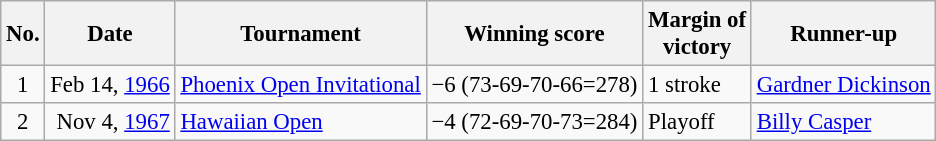<table class="wikitable" style="font-size:95%;">
<tr>
<th>No.</th>
<th>Date</th>
<th>Tournament</th>
<th>Winning score</th>
<th>Margin of<br>victory</th>
<th>Runner-up</th>
</tr>
<tr>
<td align=center>1</td>
<td align=right>Feb 14, <a href='#'>1966</a></td>
<td><a href='#'>Phoenix Open Invitational</a></td>
<td>−6 (73-69-70-66=278)</td>
<td>1 stroke</td>
<td> <a href='#'>Gardner Dickinson</a></td>
</tr>
<tr>
<td align=center>2</td>
<td align=right>Nov 4, <a href='#'>1967</a></td>
<td><a href='#'>Hawaiian Open</a></td>
<td>−4 (72-69-70-73=284)</td>
<td>Playoff</td>
<td> <a href='#'>Billy Casper</a></td>
</tr>
</table>
